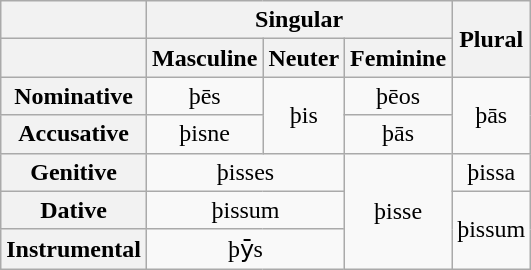<table class="wikitable" style="text-align:center">
<tr>
<th></th>
<th colspan="3">Singular</th>
<th rowspan="2">Plural</th>
</tr>
<tr>
<th></th>
<th>Masculine</th>
<th>Neuter</th>
<th>Feminine</th>
</tr>
<tr>
<th>Nominative</th>
<td>þēs</td>
<td rowspan="2">þis</td>
<td>þēos</td>
<td rowspan="2">þās</td>
</tr>
<tr>
<th>Accusative</th>
<td>þisne</td>
<td>þās</td>
</tr>
<tr>
<th>Genitive</th>
<td colspan="2">þisses</td>
<td rowspan="3">þisse</td>
<td>þissa</td>
</tr>
<tr>
<th>Dative</th>
<td colspan="2">þissum</td>
<td rowspan="2">þissum</td>
</tr>
<tr>
<th>Instrumental</th>
<td colspan="2">þȳs</td>
</tr>
</table>
